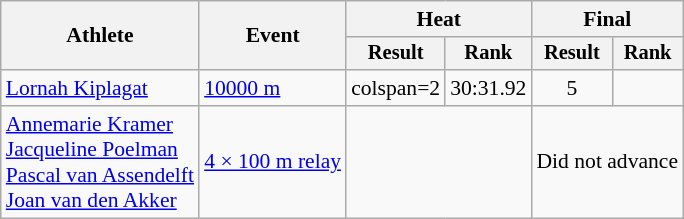<table class=wikitable style="font-size:90%">
<tr>
<th rowspan="2">Athlete</th>
<th rowspan="2">Event</th>
<th colspan="2">Heat</th>
<th colspan="2">Final</th>
</tr>
<tr style="font-size:95%">
<th>Result</th>
<th>Rank</th>
<th>Result</th>
<th>Rank</th>
</tr>
<tr align=center>
<td align=left><a href='#'>Lornah Kiplagat</a></td>
<td align=left><a href='#'>10000 m</a></td>
<td>colspan=2 </td>
<td>30:31.92</td>
<td>5</td>
</tr>
<tr align=center>
<td align=left><a href='#'>Annemarie Kramer</a><br><a href='#'>Jacqueline Poelman</a><br><a href='#'>Pascal van Assendelft</a><br><a href='#'>Joan van den Akker</a></td>
<td align=left><a href='#'>4 × 100 m relay</a></td>
<td colspan=2></td>
<td colspan=2>Did not advance</td>
</tr>
</table>
